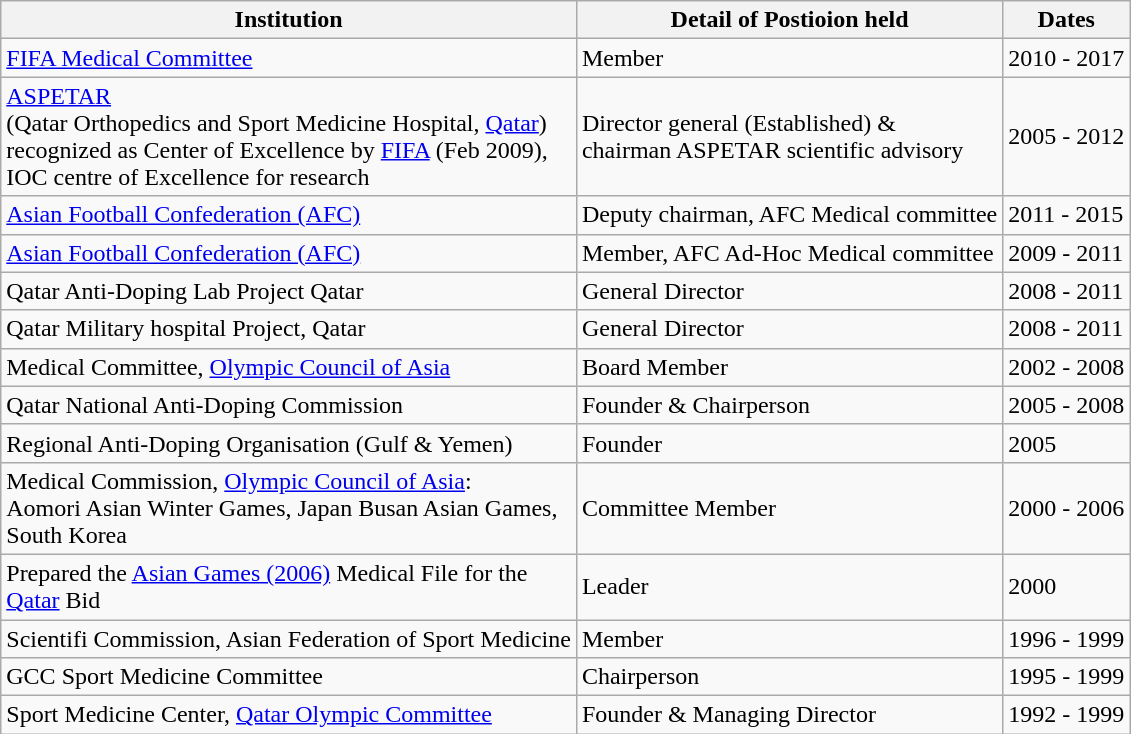<table class="wikitable">
<tr>
<th>Institution</th>
<th>Detail of Postioion held</th>
<th>Dates</th>
</tr>
<tr>
<td><a href='#'>FIFA Medical Committee</a></td>
<td>Member</td>
<td>2010 - 2017</td>
</tr>
<tr>
<td><a href='#'>ASPETAR</a><br>(Qatar Orthopedics and Sport Medicine Hospital, <a href='#'>Qatar</a>)<br>recognized as Center of Excellence by <a href='#'>FIFA</a> (Feb 2009),<br>IOC centre of Excellence for research</td>
<td>Director general (Established) &<br>chairman ASPETAR scientific advisory</td>
<td>2005 - 2012</td>
</tr>
<tr>
<td><a href='#'>Asian Football Confederation (AFC)</a></td>
<td>Deputy chairman, AFC Medical committee</td>
<td>2011 - 2015</td>
</tr>
<tr>
<td><a href='#'>Asian Football Confederation (AFC)</a></td>
<td>Member, AFC Ad-Hoc Medical committee</td>
<td>2009 - 2011</td>
</tr>
<tr>
<td>Qatar Anti-Doping Lab Project Qatar</td>
<td>General Director</td>
<td>2008 - 2011</td>
</tr>
<tr>
<td>Qatar Military hospital Project, Qatar</td>
<td>General Director</td>
<td>2008 - 2011</td>
</tr>
<tr>
<td>Medical Committee, <a href='#'>Olympic Council of Asia</a></td>
<td>Board Member</td>
<td>2002 - 2008</td>
</tr>
<tr>
<td>Qatar National Anti-Doping Commission</td>
<td>Founder & Chairperson</td>
<td>2005 - 2008</td>
</tr>
<tr>
<td>Regional Anti-Doping Organisation (Gulf & Yemen)</td>
<td>Founder</td>
<td>2005</td>
</tr>
<tr>
<td>Medical Commission, <a href='#'>Olympic Council of Asia</a>:<br>Aomori Asian Winter Games, Japan Busan Asian Games,<br>South Korea</td>
<td>Committee Member</td>
<td>2000 - 2006</td>
</tr>
<tr>
<td>Prepared the <a href='#'>Asian Games (2006)</a> Medical File for the<br><a href='#'>Qatar</a> Bid</td>
<td>Leader</td>
<td>2000</td>
</tr>
<tr>
<td>Scientifi Commission, Asian Federation of Sport Medicine</td>
<td>Member</td>
<td>1996 - 1999</td>
</tr>
<tr>
<td>GCC Sport Medicine Committee</td>
<td>Chairperson</td>
<td>1995 - 1999</td>
</tr>
<tr>
<td>Sport Medicine Center, <a href='#'>Qatar Olympic Committee</a></td>
<td>Founder & Managing Director</td>
<td>1992 - 1999</td>
</tr>
</table>
